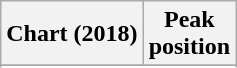<table class="wikitable sortable plainrowheaders" style="text-align:center">
<tr>
<th scope="col">Chart (2018)</th>
<th scope="col">Peak<br> position</th>
</tr>
<tr>
</tr>
<tr>
</tr>
<tr>
</tr>
<tr>
</tr>
</table>
